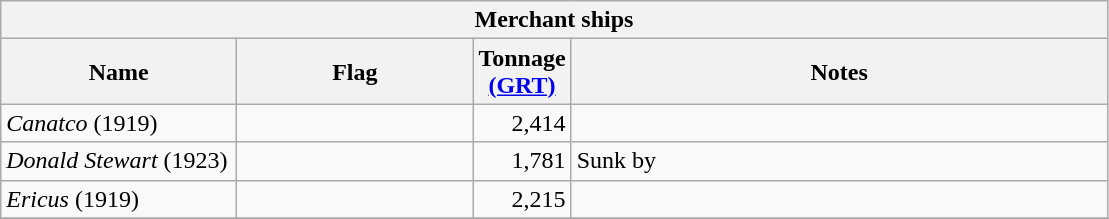<table class="wikitable">
<tr>
<th colspan=4 align=center>Merchant ships</th>
</tr>
<tr>
<th scope="col" width="150px">Name</th>
<th scope="col" width="150px">Flag</th>
<th scope="col" width="30px">Tonnage <a href='#'>(GRT)</a></th>
<th scope="col" width="350px">Notes</th>
</tr>
<tr>
<td align="left"><em>Canatco</em> (1919)</td>
<td align="left"></td>
<td align="right">2,414</td>
<td align="left"></td>
</tr>
<tr>
<td align="left"><em>Donald Stewart</em> (1923)</td>
<td align="left"></td>
<td align="right">1,781</td>
<td align="left">Sunk by </td>
</tr>
<tr>
<td align="left"><em>Ericus</em> (1919)</td>
<td align="left"></td>
<td align="right">2,215</td>
<td align="left"></td>
</tr>
<tr>
</tr>
</table>
